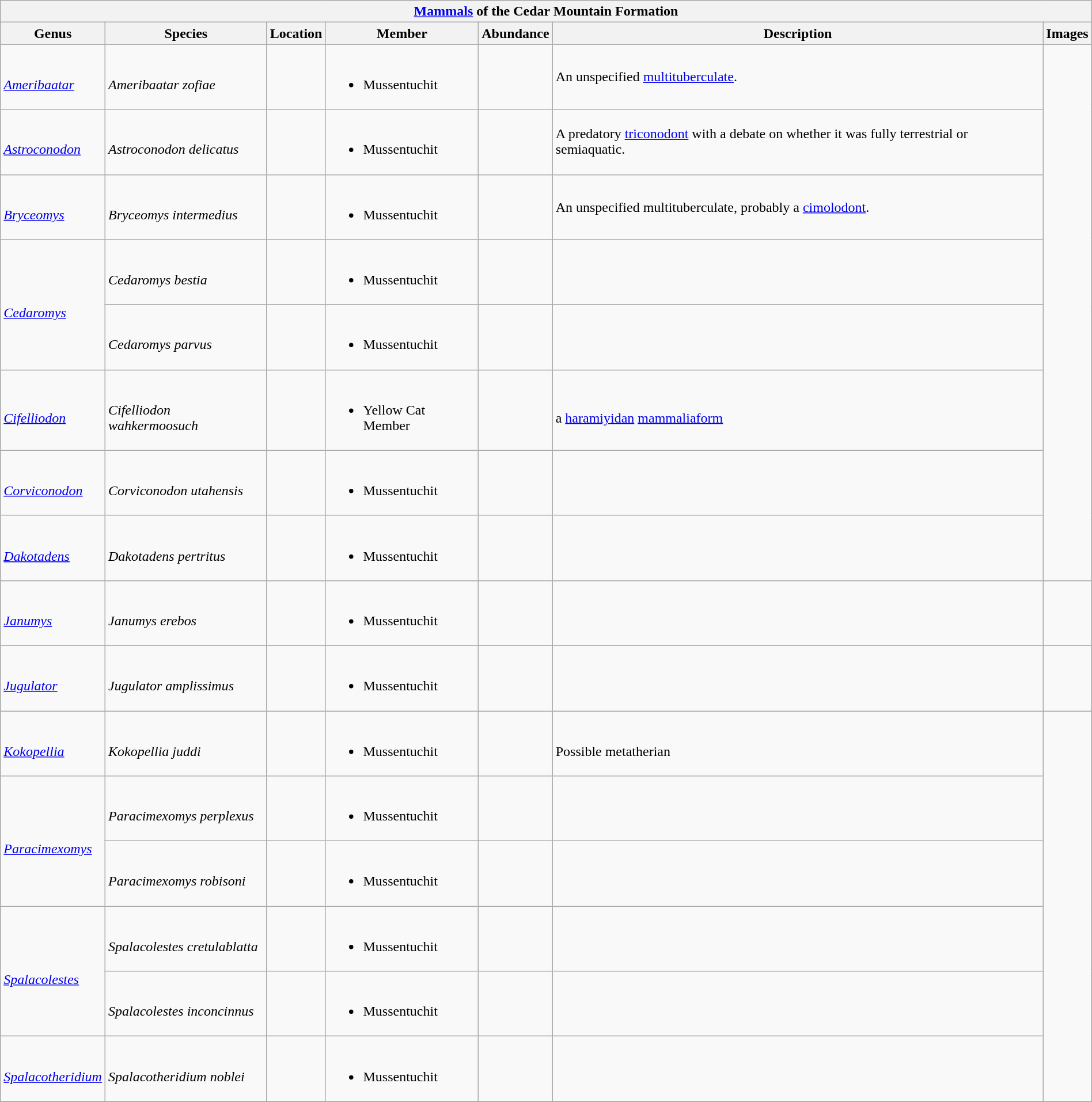<table class="wikitable" align="center" width="100%">
<tr>
<th colspan="7" align="center"><strong><a href='#'>Mammals</a> of the Cedar Mountain Formation</strong></th>
</tr>
<tr>
<th>Genus</th>
<th>Species</th>
<th>Location</th>
<th>Member</th>
<th>Abundance</th>
<th>Description</th>
<th>Images</th>
</tr>
<tr>
<td><br><em><a href='#'>Ameribaatar</a></em></td>
<td><br><em>Ameribaatar zofiae</em></td>
<td></td>
<td><br><ul><li>Mussentuchit</li></ul></td>
<td></td>
<td>An unspecified <a href='#'>multituberculate</a>.</td>
<td rowspan="8"></td>
</tr>
<tr>
<td><br><em><a href='#'>Astroconodon</a></em></td>
<td><br><em>Astroconodon delicatus</em></td>
<td></td>
<td><br><ul><li>Mussentuchit</li></ul></td>
<td></td>
<td>A predatory <a href='#'>triconodont</a> with a debate on whether it was fully terrestrial or semiaquatic.</td>
</tr>
<tr>
<td><br><em><a href='#'>Bryceomys</a></em></td>
<td><br><em>Bryceomys intermedius</em></td>
<td></td>
<td><br><ul><li>Mussentuchit</li></ul></td>
<td></td>
<td>An unspecified multituberculate, probably a <a href='#'>cimolodont</a>.</td>
</tr>
<tr>
<td rowspan="2"><br><em><a href='#'>Cedaromys</a></em></td>
<td><br><em>Cedaromys bestia</em></td>
<td></td>
<td><br><ul><li>Mussentuchit</li></ul></td>
<td></td>
<td></td>
</tr>
<tr>
<td><br><em>Cedaromys parvus</em></td>
<td></td>
<td><br><ul><li>Mussentuchit</li></ul></td>
<td></td>
<td></td>
</tr>
<tr>
<td><br><em><a href='#'>Cifelliodon</a></em></td>
<td><br><em>Cifelliodon wahkermoosuch</em></td>
<td></td>
<td><br><ul><li>Yellow Cat Member</li></ul></td>
<td></td>
<td><br>a <a href='#'>haramiyidan</a> <a href='#'>mammaliaform</a></td>
</tr>
<tr>
<td><br><em><a href='#'>Corviconodon</a></em></td>
<td><br><em>Corviconodon utahensis</em></td>
<td></td>
<td><br><ul><li>Mussentuchit</li></ul></td>
<td></td>
<td></td>
</tr>
<tr>
<td><br><em><a href='#'>Dakotadens</a></em></td>
<td><br><em>Dakotadens pertritus</em></td>
<td></td>
<td><br><ul><li>Mussentuchit</li></ul></td>
<td></td>
<td></td>
</tr>
<tr>
<td><br><em><a href='#'>Janumys</a></em></td>
<td><br><em>Janumys erebos</em></td>
<td></td>
<td><br><ul><li>Mussentuchit</li></ul></td>
<td></td>
<td></td>
<td></td>
</tr>
<tr>
<td><br><em><a href='#'>Jugulator</a></em></td>
<td><br><em>Jugulator amplissimus</em></td>
<td></td>
<td><br><ul><li>Mussentuchit</li></ul></td>
<td></td>
<td></td>
<td></td>
</tr>
<tr>
<td><br><em><a href='#'>Kokopellia</a></em></td>
<td><br><em>Kokopellia juddi</em></td>
<td></td>
<td><br><ul><li>Mussentuchit</li></ul></td>
<td></td>
<td><br>Possible metatherian</td>
<td rowspan=6></td>
</tr>
<tr>
<td rowspan="2"><br><em><a href='#'>Paracimexomys</a></em></td>
<td><br><em>Paracimexomys perplexus</em></td>
<td></td>
<td><br><ul><li>Mussentuchit</li></ul></td>
<td></td>
<td></td>
</tr>
<tr>
<td><br><em>Paracimexomys robisoni</em></td>
<td></td>
<td><br><ul><li>Mussentuchit</li></ul></td>
<td></td>
<td></td>
</tr>
<tr>
<td rowspan="2"><br><em><a href='#'>Spalacolestes</a></em></td>
<td><br><em>Spalacolestes cretulablatta</em></td>
<td></td>
<td><br><ul><li>Mussentuchit</li></ul></td>
<td></td>
<td></td>
</tr>
<tr>
<td><br><em>Spalacolestes inconcinnus</em></td>
<td></td>
<td><br><ul><li>Mussentuchit</li></ul></td>
<td></td>
<td></td>
</tr>
<tr>
<td><br><em><a href='#'>Spalacotheridium</a></em></td>
<td><br><em>Spalacotheridium noblei</em></td>
<td></td>
<td><br><ul><li>Mussentuchit</li></ul></td>
<td></td>
<td></td>
</tr>
<tr>
</tr>
</table>
